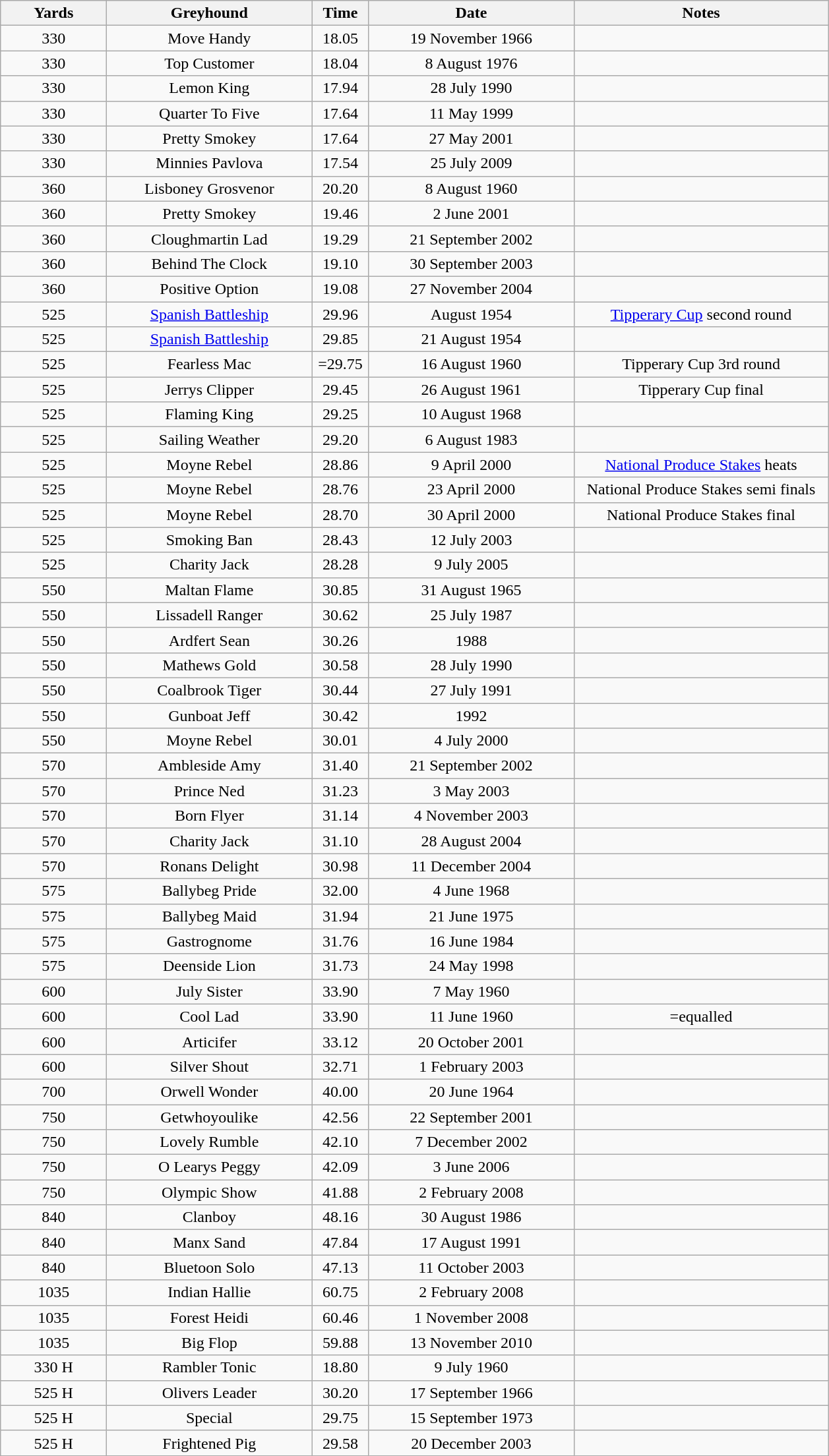<table class="wikitable" style="font-size: 100%">
<tr>
<th width=100>Yards</th>
<th width=200>Greyhound</th>
<th width=50>Time</th>
<th width=200>Date</th>
<th width=250>Notes</th>
</tr>
<tr align=center>
<td>330</td>
<td>Move Handy</td>
<td>18.05</td>
<td>19 November 1966</td>
<td></td>
</tr>
<tr align=center>
<td>330</td>
<td>Top Customer</td>
<td>18.04</td>
<td>8 August 1976</td>
<td></td>
</tr>
<tr align=center>
<td>330</td>
<td>Lemon King</td>
<td>17.94</td>
<td>28 July 1990</td>
<td></td>
</tr>
<tr align=center>
<td>330</td>
<td>Quarter To Five</td>
<td>17.64</td>
<td>11 May 1999</td>
<td></td>
</tr>
<tr align=center>
<td>330</td>
<td>Pretty Smokey</td>
<td>17.64</td>
<td>27 May 2001</td>
<td></td>
</tr>
<tr align=center>
<td>330</td>
<td>Minnies Pavlova</td>
<td>17.54</td>
<td>25 July 2009</td>
<td></td>
</tr>
<tr align=center>
<td>360</td>
<td>Lisboney Grosvenor</td>
<td>20.20</td>
<td>8 August 1960</td>
<td></td>
</tr>
<tr align=center>
<td>360</td>
<td>Pretty Smokey</td>
<td>19.46</td>
<td>2 June 2001</td>
<td></td>
</tr>
<tr align=center>
<td>360</td>
<td>Cloughmartin Lad</td>
<td>19.29</td>
<td>21 September 2002</td>
<td></td>
</tr>
<tr align=center>
<td>360</td>
<td>Behind The Clock</td>
<td>19.10</td>
<td>30 September 2003</td>
<td></td>
</tr>
<tr align=center>
<td>360</td>
<td>Positive Option</td>
<td>19.08</td>
<td>27 November 2004</td>
<td></td>
</tr>
<tr align=center>
<td>525</td>
<td><a href='#'>Spanish Battleship</a></td>
<td>29.96</td>
<td>August 1954</td>
<td><a href='#'>Tipperary Cup</a> second round</td>
</tr>
<tr align=center>
<td>525</td>
<td><a href='#'>Spanish Battleship</a></td>
<td>29.85</td>
<td>21 August 1954</td>
<td></td>
</tr>
<tr align=center>
<td>525</td>
<td>Fearless Mac</td>
<td>=29.75</td>
<td>16 August 1960</td>
<td>Tipperary Cup 3rd round</td>
</tr>
<tr align=center>
<td>525</td>
<td>Jerrys Clipper</td>
<td>29.45</td>
<td>26 August 1961</td>
<td>Tipperary Cup final</td>
</tr>
<tr align=center>
<td>525</td>
<td>Flaming King</td>
<td>29.25</td>
<td>10 August 1968</td>
<td></td>
</tr>
<tr align=center>
<td>525</td>
<td>Sailing Weather</td>
<td>29.20</td>
<td>6 August 1983</td>
<td></td>
</tr>
<tr align=center>
<td>525</td>
<td>Moyne Rebel</td>
<td>28.86</td>
<td>9 April 2000</td>
<td><a href='#'>National Produce Stakes</a> heats</td>
</tr>
<tr align=center>
<td>525</td>
<td>Moyne Rebel</td>
<td>28.76</td>
<td>23 April 2000</td>
<td>National Produce Stakes semi finals</td>
</tr>
<tr align=center>
<td>525</td>
<td>Moyne Rebel</td>
<td>28.70</td>
<td>30 April 2000</td>
<td>National Produce Stakes final</td>
</tr>
<tr align=center>
<td>525</td>
<td>Smoking Ban</td>
<td>28.43</td>
<td>12 July 2003</td>
<td></td>
</tr>
<tr align=center>
<td>525</td>
<td>Charity Jack</td>
<td>28.28</td>
<td>9 July 2005</td>
<td></td>
</tr>
<tr align=center>
<td>550</td>
<td>Maltan Flame</td>
<td>30.85</td>
<td>31 August 1965</td>
<td></td>
</tr>
<tr align=center>
<td>550</td>
<td>Lissadell Ranger</td>
<td>30.62</td>
<td>25 July 1987</td>
<td></td>
</tr>
<tr align=center>
<td>550</td>
<td>Ardfert Sean</td>
<td>30.26</td>
<td>1988</td>
<td></td>
</tr>
<tr align=center>
<td>550</td>
<td>Mathews Gold</td>
<td>30.58</td>
<td>28 July 1990</td>
<td></td>
</tr>
<tr align=center>
<td>550</td>
<td>Coalbrook Tiger</td>
<td>30.44</td>
<td>27 July 1991</td>
<td></td>
</tr>
<tr align=center>
<td>550</td>
<td>Gunboat Jeff</td>
<td>30.42</td>
<td>1992</td>
<td></td>
</tr>
<tr align=center>
<td>550</td>
<td>Moyne Rebel</td>
<td>30.01</td>
<td>4 July 2000</td>
<td></td>
</tr>
<tr align=center>
<td>570</td>
<td>Ambleside Amy</td>
<td>31.40</td>
<td>21 September 2002</td>
<td></td>
</tr>
<tr align=center>
<td>570</td>
<td>Prince Ned</td>
<td>31.23</td>
<td>3 May 2003</td>
<td></td>
</tr>
<tr align=center>
<td>570</td>
<td>Born Flyer</td>
<td>31.14</td>
<td>4 November 2003</td>
<td></td>
</tr>
<tr align=center>
<td>570</td>
<td>Charity Jack</td>
<td>31.10</td>
<td>28 August 2004</td>
<td></td>
</tr>
<tr align=center>
<td>570</td>
<td>Ronans Delight</td>
<td>30.98</td>
<td>11 December 2004</td>
<td></td>
</tr>
<tr align=center>
<td>575</td>
<td>Ballybeg Pride</td>
<td>32.00</td>
<td>4 June 1968</td>
<td></td>
</tr>
<tr align=center>
<td>575</td>
<td>Ballybeg Maid</td>
<td>31.94</td>
<td>21 June 1975</td>
<td></td>
</tr>
<tr align=center>
<td>575</td>
<td>Gastrognome</td>
<td>31.76</td>
<td>16 June 1984</td>
<td></td>
</tr>
<tr align=center>
<td>575</td>
<td>Deenside Lion</td>
<td>31.73</td>
<td>24 May 1998</td>
<td></td>
</tr>
<tr align=center>
<td>600</td>
<td>July Sister</td>
<td>33.90</td>
<td>7 May 1960</td>
<td></td>
</tr>
<tr align=center>
<td>600</td>
<td>Cool Lad</td>
<td>33.90</td>
<td>11 June 1960</td>
<td>=equalled</td>
</tr>
<tr align=center>
<td>600</td>
<td>Articifer</td>
<td>33.12</td>
<td>20 October 2001</td>
<td></td>
</tr>
<tr align=center>
<td>600</td>
<td>Silver Shout</td>
<td>32.71</td>
<td>1 February 2003</td>
<td></td>
</tr>
<tr align=center>
<td>700</td>
<td>Orwell Wonder</td>
<td>40.00</td>
<td>20 June 1964</td>
<td></td>
</tr>
<tr align=center>
<td>750</td>
<td>Getwhoyoulike</td>
<td>42.56</td>
<td>22 September 2001</td>
<td></td>
</tr>
<tr align=center>
<td>750</td>
<td>Lovely Rumble</td>
<td>42.10</td>
<td>7 December 2002</td>
<td></td>
</tr>
<tr align=center>
<td>750</td>
<td>O Learys Peggy</td>
<td>42.09</td>
<td>3 June 2006</td>
<td></td>
</tr>
<tr align=center>
<td>750</td>
<td>Olympic Show</td>
<td>41.88</td>
<td>2 February 2008</td>
<td></td>
</tr>
<tr align=center>
<td>840</td>
<td>Clanboy</td>
<td>48.16</td>
<td>30 August 1986</td>
<td></td>
</tr>
<tr align=center>
<td>840</td>
<td>Manx Sand</td>
<td>47.84</td>
<td>17 August 1991</td>
<td></td>
</tr>
<tr align=center>
<td>840</td>
<td>Bluetoon Solo</td>
<td>47.13</td>
<td>11 October 2003</td>
<td></td>
</tr>
<tr align=center>
<td>1035</td>
<td>Indian Hallie</td>
<td>60.75</td>
<td>2 February 2008</td>
<td></td>
</tr>
<tr align=center>
<td>1035</td>
<td>Forest Heidi</td>
<td>60.46</td>
<td>1 November 2008</td>
<td></td>
</tr>
<tr align=center>
<td>1035</td>
<td>Big Flop</td>
<td>59.88</td>
<td>13 November 2010</td>
<td></td>
</tr>
<tr align=center>
<td>330 H</td>
<td>Rambler Tonic</td>
<td>18.80</td>
<td>9 July 1960</td>
<td></td>
</tr>
<tr align=center>
<td>525 H</td>
<td>Olivers Leader</td>
<td>30.20</td>
<td>17 September 1966</td>
<td></td>
</tr>
<tr align=center>
<td>525 H</td>
<td>Special</td>
<td>29.75</td>
<td>15 September 1973</td>
<td></td>
</tr>
<tr align=center>
<td>525 H</td>
<td>Frightened Pig</td>
<td>29.58</td>
<td>20 December 2003</td>
<td></td>
</tr>
</table>
